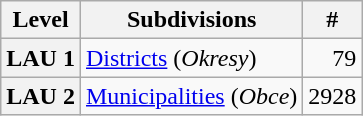<table class="wikitable">
<tr>
<th>Level</th>
<th>Subdivisions</th>
<th>#</th>
</tr>
<tr>
<th>LAU 1</th>
<td><a href='#'>Districts</a> (<em>Okresy</em>)</td>
<td align="right">79</td>
</tr>
<tr>
<th>LAU 2</th>
<td><a href='#'>Municipalities</a> (<em>Obce</em>)</td>
<td align="right">2928</td>
</tr>
</table>
